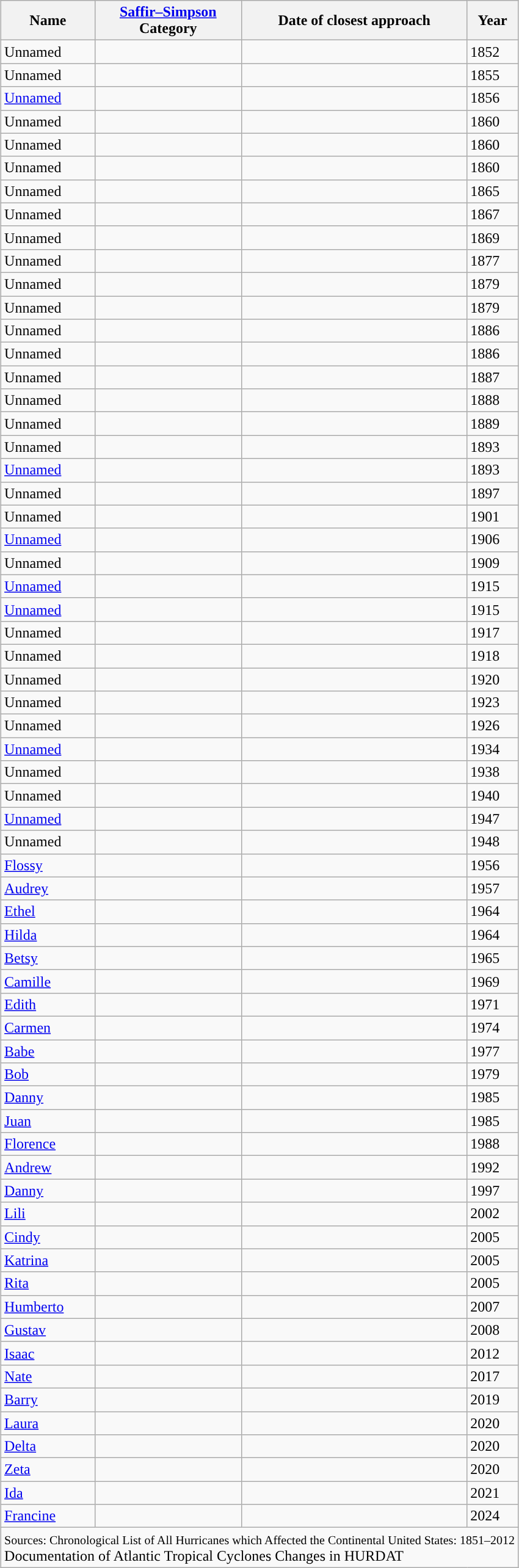<table class = "wikitable" style="margin:1em auto;">
<tr>
<th>Name</th>
<th><a href='#'>Saffir–Simpson</a><br>Category</th>
<th>Date of closest approach</th>
<th>Year</th>
</tr>
<tr>
<td>Unnamed</td>
<td></td>
<td></td>
<td>1852</td>
</tr>
<tr>
<td>Unnamed</td>
<td></td>
<td></td>
<td>1855</td>
</tr>
<tr>
<td><a href='#'>Unnamed</a></td>
<td></td>
<td></td>
<td>1856</td>
</tr>
<tr>
<td>Unnamed</td>
<td></td>
<td></td>
<td>1860</td>
</tr>
<tr>
<td>Unnamed</td>
<td></td>
<td></td>
<td>1860</td>
</tr>
<tr>
<td>Unnamed</td>
<td></td>
<td></td>
<td>1860</td>
</tr>
<tr>
<td>Unnamed</td>
<td></td>
<td></td>
<td>1865</td>
</tr>
<tr>
<td>Unnamed</td>
<td></td>
<td></td>
<td>1867</td>
</tr>
<tr>
<td>Unnamed</td>
<td></td>
<td></td>
<td>1869</td>
</tr>
<tr>
<td>Unnamed</td>
<td></td>
<td></td>
<td>1877</td>
</tr>
<tr>
<td>Unnamed</td>
<td></td>
<td></td>
<td>1879</td>
</tr>
<tr>
<td>Unnamed</td>
<td></td>
<td></td>
<td>1879</td>
</tr>
<tr>
<td>Unnamed</td>
<td></td>
<td></td>
<td>1886</td>
</tr>
<tr>
<td>Unnamed</td>
<td></td>
<td></td>
<td>1886</td>
</tr>
<tr>
<td>Unnamed</td>
<td></td>
<td></td>
<td>1887</td>
</tr>
<tr>
<td>Unnamed</td>
<td></td>
<td></td>
<td>1888</td>
</tr>
<tr>
<td>Unnamed</td>
<td></td>
<td></td>
<td>1889</td>
</tr>
<tr>
<td>Unnamed</td>
<td></td>
<td></td>
<td>1893</td>
</tr>
<tr>
<td><a href='#'>Unnamed</a></td>
<td></td>
<td></td>
<td>1893</td>
</tr>
<tr>
<td>Unnamed</td>
<td></td>
<td></td>
<td>1897</td>
</tr>
<tr>
<td>Unnamed</td>
<td></td>
<td></td>
<td>1901</td>
</tr>
<tr>
<td><a href='#'>Unnamed</a></td>
<td></td>
<td></td>
<td>1906</td>
</tr>
<tr>
<td>Unnamed</td>
<td></td>
<td></td>
<td>1909</td>
</tr>
<tr>
<td><a href='#'>Unnamed</a></td>
<td></td>
<td></td>
<td>1915</td>
</tr>
<tr>
<td><a href='#'>Unnamed</a></td>
<td></td>
<td></td>
<td>1915</td>
</tr>
<tr>
<td>Unnamed</td>
<td></td>
<td></td>
<td>1917</td>
</tr>
<tr>
<td>Unnamed</td>
<td></td>
<td></td>
<td>1918</td>
</tr>
<tr>
<td>Unnamed</td>
<td></td>
<td></td>
<td>1920</td>
</tr>
<tr>
<td>Unnamed</td>
<td></td>
<td></td>
<td>1923</td>
</tr>
<tr>
<td>Unnamed</td>
<td></td>
<td></td>
<td>1926</td>
</tr>
<tr>
<td><a href='#'>Unnamed</a></td>
<td></td>
<td></td>
<td>1934</td>
</tr>
<tr>
<td>Unnamed</td>
<td></td>
<td></td>
<td>1938</td>
</tr>
<tr>
<td>Unnamed</td>
<td></td>
<td></td>
<td>1940</td>
</tr>
<tr>
<td><a href='#'>Unnamed</a></td>
<td></td>
<td></td>
<td>1947</td>
</tr>
<tr>
<td>Unnamed</td>
<td></td>
<td></td>
<td>1948</td>
</tr>
<tr>
<td><a href='#'>Flossy</a></td>
<td></td>
<td></td>
<td>1956</td>
</tr>
<tr>
<td><a href='#'>Audrey</a></td>
<td></td>
<td></td>
<td>1957</td>
</tr>
<tr>
<td><a href='#'>Ethel</a></td>
<td></td>
<td></td>
<td>1964</td>
</tr>
<tr>
<td><a href='#'>Hilda</a></td>
<td></td>
<td></td>
<td>1964</td>
</tr>
<tr>
<td><a href='#'>Betsy</a></td>
<td></td>
<td></td>
<td>1965</td>
</tr>
<tr>
<td><a href='#'>Camille</a></td>
<td></td>
<td></td>
<td>1969</td>
</tr>
<tr>
<td><a href='#'>Edith</a></td>
<td></td>
<td></td>
<td>1971</td>
</tr>
<tr>
<td><a href='#'>Carmen</a></td>
<td></td>
<td></td>
<td>1974</td>
</tr>
<tr>
<td><a href='#'>Babe</a></td>
<td></td>
<td></td>
<td>1977</td>
</tr>
<tr>
<td><a href='#'>Bob</a></td>
<td></td>
<td></td>
<td>1979</td>
</tr>
<tr>
<td><a href='#'>Danny</a></td>
<td></td>
<td></td>
<td>1985</td>
</tr>
<tr>
<td><a href='#'>Juan</a></td>
<td></td>
<td></td>
<td>1985</td>
</tr>
<tr>
<td><a href='#'>Florence</a></td>
<td></td>
<td></td>
<td>1988</td>
</tr>
<tr>
<td><a href='#'>Andrew</a></td>
<td></td>
<td></td>
<td>1992</td>
</tr>
<tr>
<td><a href='#'>Danny</a></td>
<td></td>
<td></td>
<td>1997</td>
</tr>
<tr>
<td><a href='#'>Lili</a></td>
<td></td>
<td></td>
<td>2002</td>
</tr>
<tr>
<td><a href='#'>Cindy</a></td>
<td></td>
<td></td>
<td>2005</td>
</tr>
<tr>
<td><a href='#'>Katrina</a></td>
<td></td>
<td></td>
<td>2005</td>
</tr>
<tr>
<td><a href='#'>Rita</a></td>
<td></td>
<td></td>
<td>2005</td>
</tr>
<tr>
<td><a href='#'>Humberto</a></td>
<td></td>
<td></td>
<td>2007</td>
</tr>
<tr>
<td><a href='#'>Gustav</a></td>
<td></td>
<td></td>
<td>2008</td>
</tr>
<tr>
<td><a href='#'>Isaac</a></td>
<td></td>
<td></td>
<td>2012</td>
</tr>
<tr>
<td><a href='#'>Nate</a></td>
<td></td>
<td></td>
<td>2017</td>
</tr>
<tr>
<td><a href='#'>Barry</a></td>
<td></td>
<td></td>
<td>2019</td>
</tr>
<tr>
<td><a href='#'>Laura</a></td>
<td></td>
<td></td>
<td>2020</td>
</tr>
<tr>
<td><a href='#'>Delta</a></td>
<td></td>
<td></td>
<td>2020</td>
</tr>
<tr>
<td><a href='#'>Zeta</a></td>
<td></td>
<td></td>
<td>2020</td>
</tr>
<tr>
<td><a href='#'>Ida</a></td>
<td></td>
<td></td>
<td>2021</td>
</tr>
<tr>
<td><a href='#'>Francine</a></td>
<td></td>
<td></td>
<td>2024</td>
</tr>
<tr>
<td colspan="9"><small>Sources: Chronological List of All Hurricanes which Affected the Continental United States: 1851–2012</small><br> Documentation of Atlantic Tropical Cyclones Changes in HURDAT</td>
</tr>
</table>
